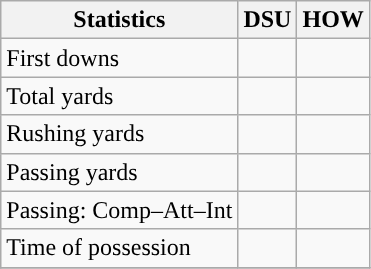<table class="wikitable" style="float: left;">
<tr>
<th>Statistics</th>
<th>DSU</th>
<th>HOW</th>
</tr>
<tr>
<td>First downs</td>
<td></td>
<td></td>
</tr>
<tr>
<td>Total yards</td>
<td></td>
<td></td>
</tr>
<tr>
<td>Rushing yards</td>
<td></td>
<td></td>
</tr>
<tr>
<td>Passing yards</td>
<td></td>
<td></td>
</tr>
<tr>
<td>Passing: Comp–Att–Int</td>
<td></td>
<td></td>
</tr>
<tr>
<td>Time of possession</td>
<td></td>
<td></td>
</tr>
<tr>
</tr>
</table>
